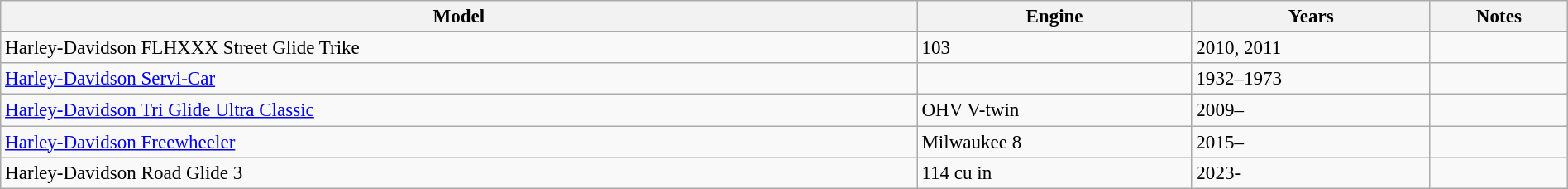<table class="wikitable" style="font-size:96%; width: 100%">
<tr>
<th>Model</th>
<th>Engine</th>
<th>Years</th>
<th>Notes</th>
</tr>
<tr>
<td>Harley-Davidson FLHXXX Street Glide Trike</td>
<td>103</td>
<td>2010, 2011</td>
<td></td>
</tr>
<tr>
<td><a href='#'>Harley-Davidson Servi-Car</a></td>
<td></td>
<td>1932–1973</td>
<td></td>
</tr>
<tr>
<td><a href='#'>Harley-Davidson Tri Glide Ultra Classic</a></td>
<td> OHV V-twin</td>
<td>2009–</td>
<td></td>
</tr>
<tr>
<td><a href='#'>Harley-Davidson Freewheeler</a></td>
<td> Milwaukee 8</td>
<td>2015–</td>
<td></td>
</tr>
<tr>
<td>Harley-Davidson Road Glide 3</td>
<td>114 cu in</td>
<td>2023-</td>
</tr>
</table>
